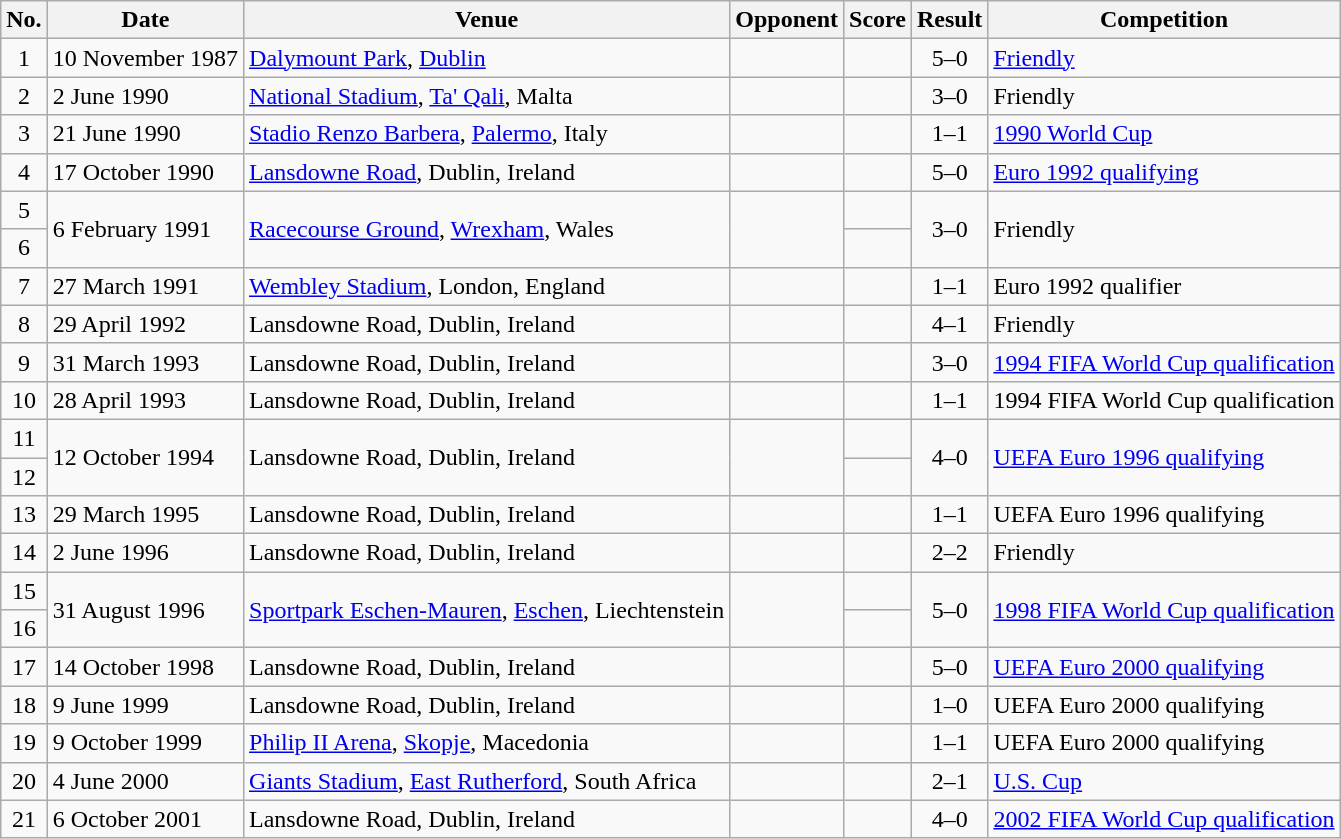<table class="wikitable sortable">
<tr>
<th scope="col">No.</th>
<th scope="col">Date</th>
<th scope="col">Venue</th>
<th scope="col">Opponent</th>
<th scope="col">Score</th>
<th scope="col">Result</th>
<th scope="col">Competition</th>
</tr>
<tr>
<td align="center">1</td>
<td>10 November 1987</td>
<td><a href='#'>Dalymount Park</a>, <a href='#'>Dublin</a></td>
<td></td>
<td></td>
<td align="center">5–0</td>
<td><a href='#'>Friendly</a></td>
</tr>
<tr>
<td align="center">2</td>
<td>2 June 1990</td>
<td><a href='#'>National Stadium</a>, <a href='#'>Ta' Qali</a>, Malta</td>
<td></td>
<td></td>
<td align="center">3–0</td>
<td>Friendly</td>
</tr>
<tr>
<td align="center">3</td>
<td>21 June 1990</td>
<td><a href='#'>Stadio Renzo Barbera</a>, <a href='#'>Palermo</a>, Italy</td>
<td></td>
<td></td>
<td align="center">1–1</td>
<td><a href='#'>1990 World Cup</a></td>
</tr>
<tr>
<td align="center">4</td>
<td>17 October 1990</td>
<td><a href='#'>Lansdowne Road</a>, Dublin, Ireland</td>
<td></td>
<td></td>
<td align="center">5–0</td>
<td><a href='#'>Euro 1992 qualifying</a></td>
</tr>
<tr>
<td align="center">5</td>
<td rowspan="2">6 February 1991</td>
<td rowspan="2"><a href='#'>Racecourse Ground</a>, <a href='#'>Wrexham</a>, Wales</td>
<td rowspan="2"></td>
<td></td>
<td rowspan="2" align="center">3–0</td>
<td rowspan="2">Friendly</td>
</tr>
<tr>
<td align="center">6</td>
<td></td>
</tr>
<tr>
<td align="center">7</td>
<td>27 March 1991</td>
<td><a href='#'>Wembley Stadium</a>, London, England</td>
<td></td>
<td></td>
<td align="center">1–1</td>
<td>Euro 1992 qualifier</td>
</tr>
<tr>
<td align="center">8</td>
<td>29 April 1992</td>
<td>Lansdowne Road, Dublin, Ireland</td>
<td></td>
<td></td>
<td align="center">4–1</td>
<td>Friendly</td>
</tr>
<tr>
<td align="center">9</td>
<td>31 March 1993</td>
<td>Lansdowne Road, Dublin, Ireland</td>
<td></td>
<td></td>
<td align="center">3–0</td>
<td><a href='#'>1994 FIFA World Cup qualification</a></td>
</tr>
<tr>
<td align="center">10</td>
<td>28 April 1993</td>
<td>Lansdowne Road, Dublin, Ireland</td>
<td></td>
<td></td>
<td align="center">1–1</td>
<td>1994 FIFA World Cup qualification</td>
</tr>
<tr>
<td align="center">11</td>
<td rowspan="2">12 October 1994</td>
<td rowspan="2">Lansdowne Road, Dublin, Ireland</td>
<td rowspan="2"></td>
<td></td>
<td rowspan="2" align="center">4–0</td>
<td rowspan="2"><a href='#'>UEFA Euro 1996 qualifying</a></td>
</tr>
<tr>
<td align="center">12</td>
<td></td>
</tr>
<tr>
<td align="center">13</td>
<td>29 March 1995</td>
<td>Lansdowne Road, Dublin, Ireland</td>
<td></td>
<td></td>
<td align="center">1–1</td>
<td>UEFA Euro 1996 qualifying</td>
</tr>
<tr>
<td align="center">14</td>
<td>2 June 1996</td>
<td>Lansdowne Road, Dublin, Ireland</td>
<td></td>
<td></td>
<td align="center">2–2</td>
<td>Friendly</td>
</tr>
<tr>
<td align="center">15</td>
<td rowspan="2">31 August 1996</td>
<td rowspan="2"><a href='#'>Sportpark Eschen-Mauren</a>, <a href='#'>Eschen</a>, Liechtenstein</td>
<td rowspan="2"></td>
<td></td>
<td rowspan="2" align="center">5–0</td>
<td rowspan="2"><a href='#'>1998 FIFA World Cup qualification</a></td>
</tr>
<tr>
<td align="center">16</td>
<td></td>
</tr>
<tr>
<td align="center">17</td>
<td>14 October 1998</td>
<td>Lansdowne Road, Dublin, Ireland</td>
<td></td>
<td></td>
<td align="center">5–0</td>
<td><a href='#'>UEFA Euro 2000 qualifying</a></td>
</tr>
<tr>
<td align="center">18</td>
<td>9 June 1999</td>
<td>Lansdowne Road, Dublin, Ireland</td>
<td></td>
<td></td>
<td align="center">1–0</td>
<td>UEFA Euro 2000 qualifying</td>
</tr>
<tr>
<td align="center">19</td>
<td>9 October 1999</td>
<td><a href='#'>Philip II Arena</a>, <a href='#'>Skopje</a>, Macedonia</td>
<td></td>
<td></td>
<td align="center">1–1</td>
<td>UEFA Euro 2000 qualifying</td>
</tr>
<tr>
<td align="center">20</td>
<td>4 June 2000</td>
<td><a href='#'>Giants Stadium</a>, <a href='#'>East Rutherford</a>, South Africa</td>
<td></td>
<td></td>
<td align="center">2–1</td>
<td><a href='#'>U.S. Cup</a></td>
</tr>
<tr>
<td align="center">21</td>
<td>6 October 2001</td>
<td>Lansdowne Road, Dublin, Ireland</td>
<td></td>
<td></td>
<td align="center">4–0</td>
<td><a href='#'>2002 FIFA World Cup qualification</a></td>
</tr>
</table>
